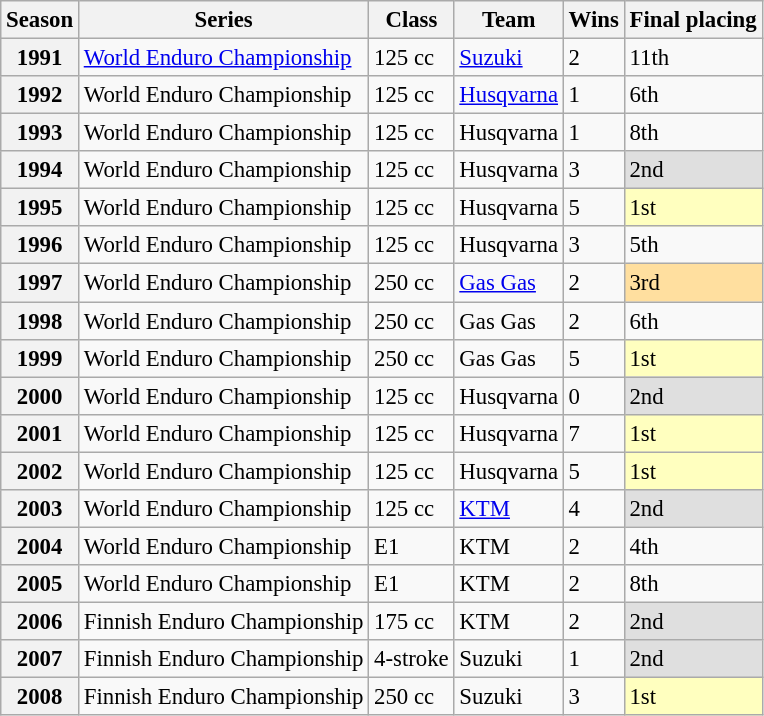<table class="wikitable" style="font-size: 95%;">
<tr>
<th>Season</th>
<th>Series</th>
<th>Class</th>
<th>Team</th>
<th>Wins</th>
<th>Final placing</th>
</tr>
<tr>
<th>1991</th>
<td><a href='#'>World Enduro Championship</a></td>
<td>125 cc</td>
<td><a href='#'>Suzuki</a></td>
<td>2</td>
<td>11th</td>
</tr>
<tr>
<th>1992</th>
<td>World Enduro Championship</td>
<td>125 cc</td>
<td><a href='#'>Husqvarna</a></td>
<td>1</td>
<td>6th</td>
</tr>
<tr>
<th>1993</th>
<td>World Enduro Championship</td>
<td>125 cc</td>
<td>Husqvarna</td>
<td>1</td>
<td>8th</td>
</tr>
<tr>
<th>1994</th>
<td>World Enduro Championship</td>
<td>125 cc</td>
<td>Husqvarna</td>
<td>3</td>
<td style="background:#DFDFDF;">2nd</td>
</tr>
<tr>
<th>1995</th>
<td>World Enduro Championship</td>
<td>125 cc</td>
<td>Husqvarna</td>
<td>5</td>
<td style="background:#FFFFBF;">1st</td>
</tr>
<tr>
<th>1996</th>
<td>World Enduro Championship</td>
<td>125 cc</td>
<td>Husqvarna</td>
<td>3</td>
<td>5th</td>
</tr>
<tr>
<th>1997</th>
<td>World Enduro Championship</td>
<td>250 cc</td>
<td><a href='#'>Gas Gas</a></td>
<td>2</td>
<td style="background:#FFDF9F;">3rd</td>
</tr>
<tr>
<th>1998</th>
<td>World Enduro Championship</td>
<td>250 cc</td>
<td>Gas Gas</td>
<td>2</td>
<td>6th</td>
</tr>
<tr>
<th>1999</th>
<td>World Enduro Championship</td>
<td>250 cc</td>
<td>Gas Gas</td>
<td>5</td>
<td style="background:#FFFFBF;">1st</td>
</tr>
<tr>
<th>2000</th>
<td>World Enduro Championship</td>
<td>125 cc</td>
<td>Husqvarna</td>
<td>0</td>
<td style="background:#DFDFDF;">2nd</td>
</tr>
<tr>
<th>2001</th>
<td>World Enduro Championship</td>
<td>125 cc</td>
<td>Husqvarna</td>
<td>7</td>
<td style="background:#FFFFBF;">1st</td>
</tr>
<tr>
<th>2002</th>
<td>World Enduro Championship</td>
<td>125 cc</td>
<td>Husqvarna</td>
<td>5</td>
<td style="background:#FFFFBF;">1st</td>
</tr>
<tr>
<th>2003</th>
<td>World Enduro Championship</td>
<td>125 cc</td>
<td><a href='#'>KTM</a></td>
<td>4</td>
<td style="background:#DFDFDF;">2nd</td>
</tr>
<tr>
<th>2004</th>
<td>World Enduro Championship</td>
<td>E1</td>
<td>KTM</td>
<td>2</td>
<td>4th</td>
</tr>
<tr>
<th>2005</th>
<td>World Enduro Championship</td>
<td>E1</td>
<td>KTM</td>
<td>2</td>
<td>8th</td>
</tr>
<tr>
<th>2006</th>
<td>Finnish Enduro Championship</td>
<td>175 cc</td>
<td>KTM</td>
<td>2</td>
<td style="background:#DFDFDF;">2nd</td>
</tr>
<tr>
<th>2007</th>
<td>Finnish Enduro Championship</td>
<td>4-stroke</td>
<td>Suzuki</td>
<td>1</td>
<td style="background:#DFDFDF;">2nd</td>
</tr>
<tr>
<th>2008</th>
<td>Finnish Enduro Championship</td>
<td>250 cc</td>
<td>Suzuki</td>
<td>3</td>
<td style="background:#FFFFBF;">1st</td>
</tr>
</table>
